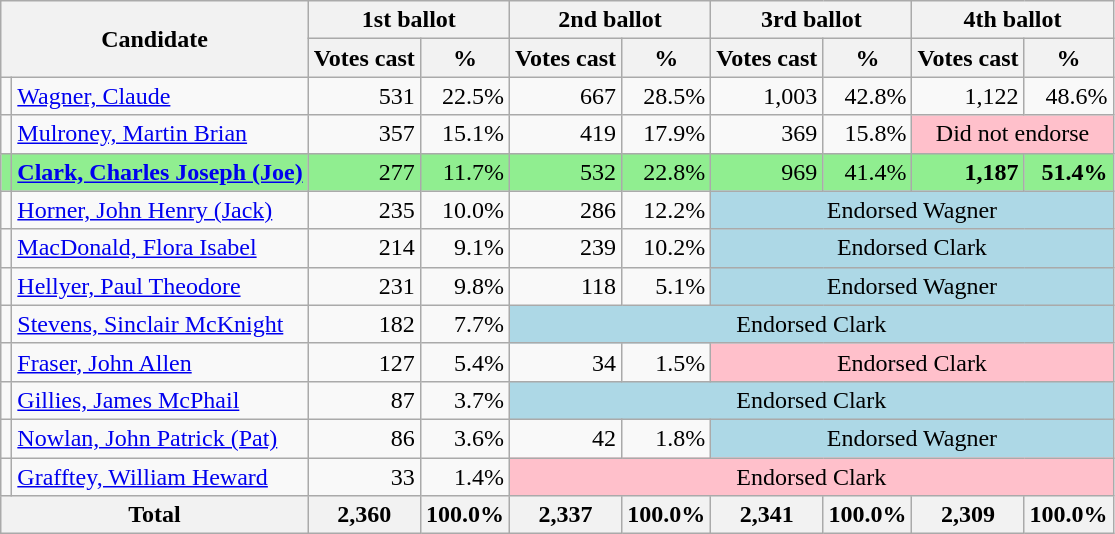<table class="wikitable">
<tr>
<th colspan="2" rowspan="2">Candidate</th>
<th colspan="2">1st ballot</th>
<th colspan="2">2nd ballot</th>
<th colspan="2">3rd ballot</th>
<th colspan="2">4th ballot</th>
</tr>
<tr>
<th>Votes cast</th>
<th>%</th>
<th>Votes cast</th>
<th>%</th>
<th>Votes cast</th>
<th>%</th>
<th>Votes cast</th>
<th>%</th>
</tr>
<tr>
<td></td>
<td><a href='#'>Wagner, Claude</a></td>
<td align="right">531</td>
<td align="right">22.5%</td>
<td align="right">667</td>
<td align="right">28.5%</td>
<td align="right">1,003</td>
<td align="right">42.8%</td>
<td align="right">1,122</td>
<td align="right">48.6%</td>
</tr>
<tr>
<td></td>
<td><a href='#'>Mulroney, Martin Brian</a></td>
<td align="right">357</td>
<td align="right">15.1%</td>
<td align="right">419</td>
<td align="right">17.9%</td>
<td align="right">369</td>
<td align="right">15.8%</td>
<td style="text-align:center; background:pink;" colspan="2">Did not endorse</td>
</tr>
<tr style="background:lightgreen;">
<td></td>
<td><strong><a href='#'>Clark, Charles Joseph (Joe)</a></strong></td>
<td align="right">277</td>
<td align="right">11.7%</td>
<td align="right">532</td>
<td align="right">22.8%</td>
<td align="right">969</td>
<td align="right">41.4%</td>
<td align="right"><strong>1,187</strong></td>
<td align="right"><strong>51.4%</strong></td>
</tr>
<tr>
<td></td>
<td><a href='#'>Horner, John Henry (Jack)</a></td>
<td align="right">235</td>
<td align="right">10.0%</td>
<td align="right">286</td>
<td align="right">12.2%</td>
<td style="text-align:center; background:lightblue;" colspan="4">Endorsed Wagner</td>
</tr>
<tr>
<td></td>
<td><a href='#'>MacDonald, Flora Isabel</a></td>
<td align="right">214</td>
<td align="right">9.1%</td>
<td align="right">239</td>
<td align="right">10.2%</td>
<td style="text-align:center; background:lightblue;" colspan="4">Endorsed Clark</td>
</tr>
<tr>
<td></td>
<td><a href='#'>Hellyer, Paul Theodore</a></td>
<td align="right">231</td>
<td align="right">9.8%</td>
<td align="right">118</td>
<td align="right">5.1%</td>
<td style="text-align:center; background:lightblue;" colspan="4">Endorsed Wagner</td>
</tr>
<tr>
<td></td>
<td><a href='#'>Stevens, Sinclair McKnight</a></td>
<td align="right">182</td>
<td align="right">7.7%</td>
<td style="text-align:center; background:lightblue;" colspan="6">Endorsed Clark</td>
</tr>
<tr>
<td></td>
<td><a href='#'>Fraser, John Allen</a></td>
<td align="right">127</td>
<td align="right">5.4%</td>
<td align="right">34</td>
<td align="right">1.5%</td>
<td style="text-align:center; background:pink;" colspan="4">Endorsed Clark</td>
</tr>
<tr>
<td></td>
<td><a href='#'>Gillies, James McPhail</a></td>
<td align="right">87</td>
<td align="right">3.7%</td>
<td style="text-align:center; background:lightblue;" colspan="6">Endorsed Clark</td>
</tr>
<tr>
<td></td>
<td><a href='#'>Nowlan, John Patrick (Pat)</a></td>
<td align="right">86</td>
<td align="right">3.6%</td>
<td align="right">42</td>
<td align="right">1.8%</td>
<td style="text-align:center; background:lightblue;" colspan="4">Endorsed Wagner</td>
</tr>
<tr>
<td></td>
<td><a href='#'>Grafftey, William Heward</a></td>
<td align="right">33</td>
<td align="right">1.4%</td>
<td style="text-align:center; background:pink;" colspan="6">Endorsed Clark</td>
</tr>
<tr>
<th colspan="2">Total</th>
<th align="right">2,360</th>
<th align="right">100.0%</th>
<th align="right">2,337</th>
<th align="right">100.0%</th>
<th align="right">2,341</th>
<th align="right">100.0%</th>
<th align="right">2,309</th>
<th align="right">100.0%</th>
</tr>
</table>
